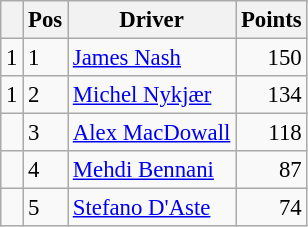<table class="wikitable" style="font-size: 95%;">
<tr>
<th></th>
<th>Pos</th>
<th>Driver</th>
<th>Points</th>
</tr>
<tr>
<td align="left"> 1</td>
<td>1</td>
<td> <a href='#'>James Nash</a></td>
<td align="right">150</td>
</tr>
<tr>
<td align="left"> 1</td>
<td>2</td>
<td> <a href='#'>Michel Nykjær</a></td>
<td align="right">134</td>
</tr>
<tr>
<td align="left"></td>
<td>3</td>
<td> <a href='#'>Alex MacDowall</a></td>
<td align="right">118</td>
</tr>
<tr>
<td align="left"></td>
<td>4</td>
<td> <a href='#'>Mehdi Bennani</a></td>
<td align="right">87</td>
</tr>
<tr>
<td align="left"></td>
<td>5</td>
<td> <a href='#'>Stefano D'Aste</a></td>
<td align="right">74</td>
</tr>
</table>
